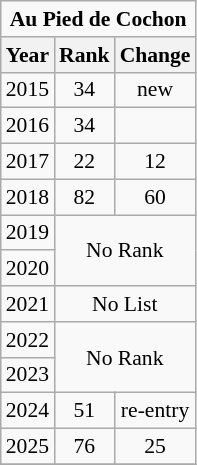<table class="wikitable" style="font-size: 90%; text-align: center;">
<tr>
<td colspan="3"><strong>Au Pied de Cochon</strong></td>
</tr>
<tr>
<th>Year</th>
<th>Rank</th>
<th>Change</th>
</tr>
<tr>
<td>2015</td>
<td>34</td>
<td>new</td>
</tr>
<tr>
<td>2016</td>
<td>34</td>
<td></td>
</tr>
<tr>
<td>2017</td>
<td>22</td>
<td> 12</td>
</tr>
<tr>
<td>2018</td>
<td>82</td>
<td> 60</td>
</tr>
<tr>
<td>2019</td>
<td colspan="2" rowspan="2"> No Rank</td>
</tr>
<tr>
<td>2020</td>
</tr>
<tr>
<td>2021</td>
<td colspan="2">No List</td>
</tr>
<tr>
<td>2022</td>
<td colspan="2" rowspan="2"> No Rank</td>
</tr>
<tr>
<td>2023</td>
</tr>
<tr>
<td>2024</td>
<td>51</td>
<td> re-entry</td>
</tr>
<tr>
<td>2025</td>
<td>76</td>
<td> 25</td>
</tr>
<tr>
</tr>
</table>
